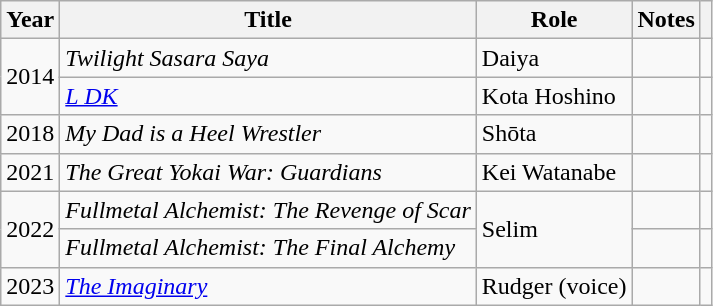<table class="wikitable plainrowheaders sortable">
<tr>
<th>Year</th>
<th>Title</th>
<th>Role</th>
<th class="unsortable">Notes</th>
<th class="unsortable"></th>
</tr>
<tr>
<td rowspan="2">2014</td>
<td><em>Twilight Sasara Saya</em></td>
<td>Daiya</td>
<td></td>
<td></td>
</tr>
<tr>
<td><em><a href='#'>L DK</a></em></td>
<td>Kota Hoshino</td>
<td></td>
<td></td>
</tr>
<tr>
<td>2018</td>
<td><em>My Dad is a Heel Wrestler</em></td>
<td>Shōta</td>
<td></td>
<td></td>
</tr>
<tr>
<td>2021</td>
<td><em>The Great Yokai War: Guardians</em></td>
<td>Kei Watanabe</td>
<td></td>
<td></td>
</tr>
<tr>
<td rowspan="2">2022</td>
<td><em>Fullmetal Alchemist: The Revenge of Scar</em></td>
<td rowspan="2">Selim</td>
<td></td>
<td></td>
</tr>
<tr>
<td><em>Fullmetal Alchemist: The Final Alchemy</em></td>
<td></td>
<td></td>
</tr>
<tr>
<td>2023</td>
<td><em><a href='#'>The Imaginary</a></em></td>
<td>Rudger (voice)</td>
<td></td>
<td></td>
</tr>
</table>
